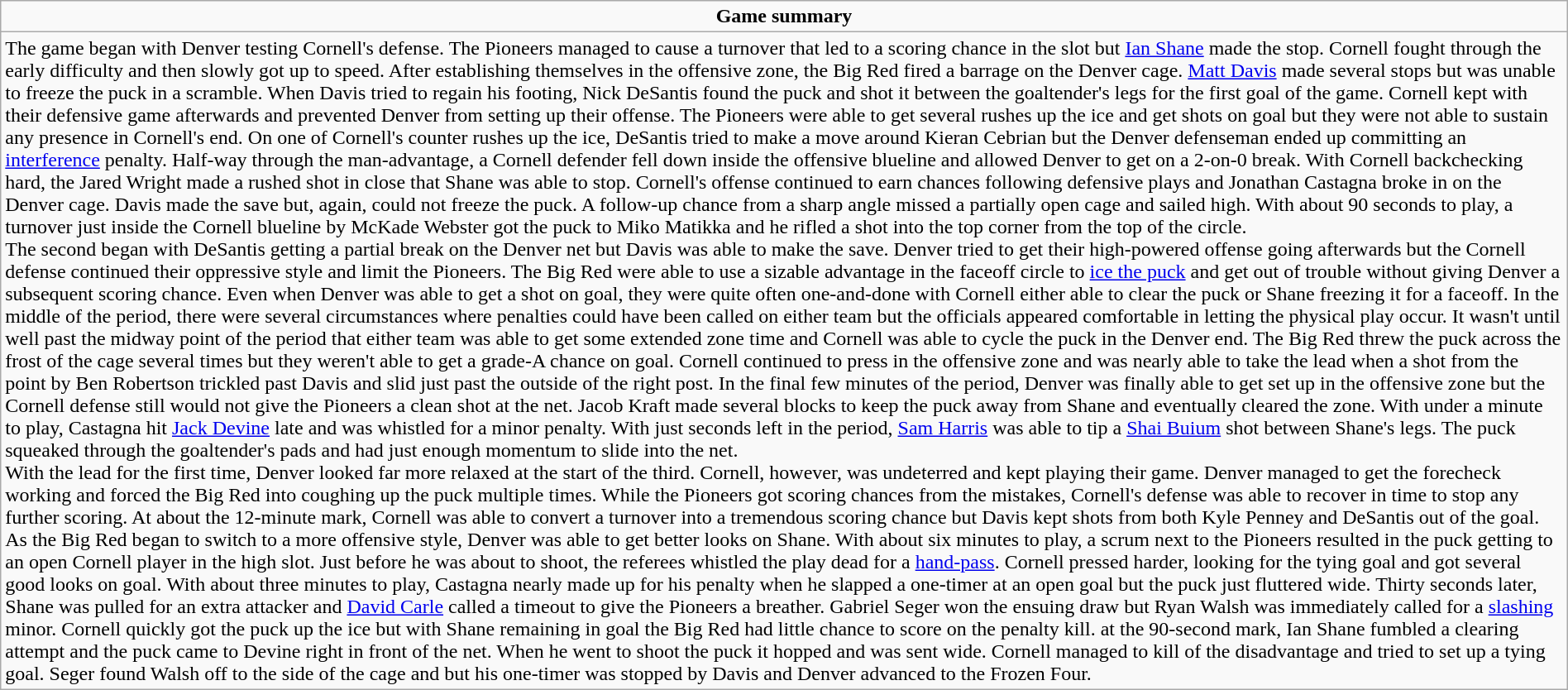<table role="presentation" class="wikitable mw-collapsible autocollapse" width=100%>
<tr>
<td align=center><strong>Game summary</strong></td>
</tr>
<tr>
<td>The game began with Denver testing Cornell's defense. The Pioneers managed to cause a turnover that led to a scoring chance in the slot but <a href='#'>Ian Shane</a> made the stop. Cornell fought through the early difficulty and then slowly got up to speed. After establishing themselves in the offensive zone, the Big Red fired a barrage on the Denver cage. <a href='#'>Matt Davis</a> made several stops but was unable to freeze the puck in a scramble. When Davis tried to regain his footing, Nick DeSantis found the puck and shot it between the goaltender's legs for the first goal of the game. Cornell kept with their defensive game afterwards and prevented Denver from setting up their offense. The Pioneers were able to get several rushes up the ice and get shots on goal but they were not able to sustain any presence in Cornell's end. On one of Cornell's counter rushes up the ice, DeSantis tried to make a move around Kieran Cebrian but the Denver defenseman ended up committing an <a href='#'>interference</a> penalty. Half-way through the man-advantage, a Cornell defender fell down inside the offensive blueline and allowed Denver to get on a 2-on-0 break. With Cornell backchecking hard, the Jared Wright made a rushed shot in close that Shane was able to stop. Cornell's offense continued to earn chances following defensive plays and Jonathan Castagna broke in on the Denver cage. Davis made the save but, again, could not freeze the puck. A follow-up chance from a sharp angle missed a partially open cage and sailed high. With about 90 seconds to play, a turnover just inside the Cornell blueline by McKade Webster got the puck to Miko Matikka and he rifled a shot into the top corner from the top of the circle.<br>The second began with DeSantis getting a partial break on the Denver net but Davis was able to make the save. Denver tried to get their high-powered offense going afterwards but the Cornell defense continued their oppressive style and limit the Pioneers. The Big Red were able to use a sizable advantage in the faceoff circle to <a href='#'>ice the puck</a> and get out of trouble without giving Denver a subsequent scoring chance. Even when Denver was able to get a shot on goal, they were quite often one-and-done with Cornell either able to clear the puck or Shane freezing it for a faceoff. In the middle of the period, there were several circumstances where penalties could have been called on either team but the officials appeared comfortable in letting the physical play occur. It wasn't until well past the midway point of the period that either team was able to get some extended zone time and Cornell was able to cycle the puck in the Denver end. The Big Red threw the puck across the frost of the cage several times but they weren't able to get a grade-A chance on goal. Cornell continued to press in the offensive zone and was nearly able to take the lead when a shot from the point by Ben Robertson trickled past Davis and slid just past the outside of the right post. In the final few minutes of the period, Denver was finally able to get set up in the offensive zone but the Cornell defense still would not give the Pioneers a clean shot at the net. Jacob Kraft made several blocks to keep the puck away from Shane and eventually cleared the zone. With under a minute to play, Castagna hit <a href='#'>Jack Devine</a> late and was whistled for a minor penalty. With just seconds left in the period, <a href='#'>Sam Harris</a> was able to tip a <a href='#'>Shai Buium</a> shot between Shane's legs. The puck squeaked through the goaltender's pads and had just enough momentum to slide into the net.<br>With the lead for the first time, Denver looked far more relaxed at the start of the third. Cornell, however, was undeterred and kept playing their game. Denver managed to get the forecheck working and forced the Big Red into coughing up the puck multiple times. While the Pioneers got scoring chances from the mistakes, Cornell's defense was able to recover in time to stop any further scoring. At about the 12-minute mark, Cornell was able to convert a turnover into a tremendous scoring chance but Davis kept shots from both Kyle Penney and DeSantis out of the goal. As the Big Red began to switch to a more offensive style, Denver was able to get better looks on Shane. With about six minutes to play, a scrum next to the Pioneers resulted in the puck getting to an open Cornell player in the high slot. Just before he was about to shoot, the referees whistled the play dead for a <a href='#'>hand-pass</a>. Cornell pressed harder, looking for the tying goal and got several good looks on goal. With about three minutes to play, Castagna nearly made up for his penalty when he slapped a one-timer at an open goal but the puck just fluttered wide. Thirty seconds later, Shane was pulled for an extra attacker and <a href='#'>David Carle</a> called a timeout to give the Pioneers a breather. Gabriel Seger won the ensuing draw but Ryan Walsh was immediately called for a <a href='#'>slashing</a> minor. Cornell quickly got the puck up the ice but with Shane remaining in goal the Big Red had little chance to score on the penalty kill. at the 90-second mark, Ian Shane fumbled a clearing attempt and the puck came to Devine right in front of the net. When he went to shoot the puck it hopped and was sent wide. Cornell managed to kill of the disadvantage and tried to set up a tying goal. Seger found Walsh off to the side of the cage and but his one-timer was stopped by Davis and Denver advanced to the Frozen Four.</td>
</tr>
</table>
